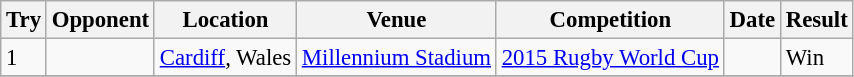<table class="wikitable sortable" style="font-size:95%">
<tr>
<th>Try</th>
<th>Opponent</th>
<th>Location</th>
<th>Venue</th>
<th>Competition</th>
<th>Date</th>
<th>Result</th>
</tr>
<tr>
<td>1</td>
<td></td>
<td><a href='#'>Cardiff</a>, Wales</td>
<td><a href='#'>Millennium Stadium</a></td>
<td><a href='#'>2015 Rugby World Cup</a></td>
<td></td>
<td>Win</td>
</tr>
<tr>
</tr>
</table>
